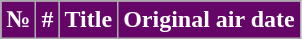<table class="wikitable plainrowheaders">
<tr style="color:white">
<th style="background:#650568;">№</th>
<th style="background:#650568;">#</th>
<th style="background:#650568;">Title</th>
<th style="background:#650568;">Original air date<br>





</th>
</tr>
</table>
